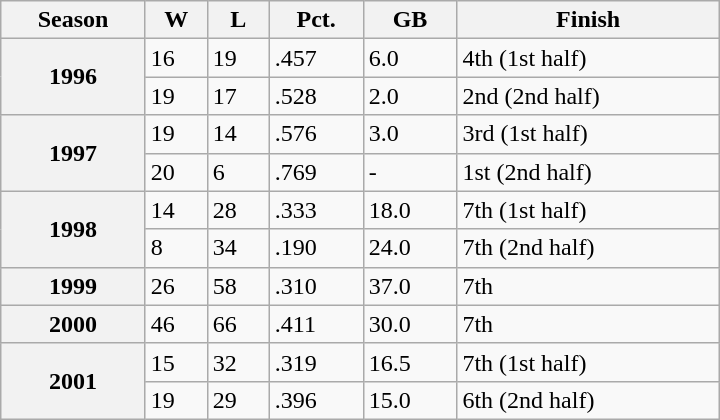<table class="wikitable" style="width:30em">
<tr>
<th>Season</th>
<th>W</th>
<th>L</th>
<th>Pct.</th>
<th>GB</th>
<th>Finish</th>
</tr>
<tr>
<th rowspan="2">1996</th>
<td>16</td>
<td>19</td>
<td>.457</td>
<td>6.0</td>
<td>4th (1st half)</td>
</tr>
<tr>
<td>19</td>
<td>17</td>
<td>.528</td>
<td>2.0</td>
<td>2nd (2nd half)</td>
</tr>
<tr>
<th rowspan="2">1997</th>
<td>19</td>
<td>14</td>
<td>.576</td>
<td>3.0</td>
<td>3rd (1st half)</td>
</tr>
<tr>
<td>20</td>
<td>6</td>
<td>.769</td>
<td>-</td>
<td>1st (2nd half)</td>
</tr>
<tr>
<th rowspan="2">1998</th>
<td>14</td>
<td>28</td>
<td>.333</td>
<td>18.0</td>
<td>7th (1st half)</td>
</tr>
<tr>
<td>8</td>
<td>34</td>
<td>.190</td>
<td>24.0</td>
<td>7th (2nd half)</td>
</tr>
<tr>
<th rowspan="1">1999</th>
<td>26</td>
<td>58</td>
<td>.310</td>
<td>37.0</td>
<td>7th</td>
</tr>
<tr>
<th rowspan="1">2000</th>
<td>46</td>
<td>66</td>
<td>.411</td>
<td>30.0</td>
<td>7th</td>
</tr>
<tr>
<th rowspan="2">2001</th>
<td>15</td>
<td>32</td>
<td>.319</td>
<td>16.5</td>
<td>7th (1st half)</td>
</tr>
<tr>
<td>19</td>
<td>29</td>
<td>.396</td>
<td>15.0</td>
<td>6th (2nd half)</td>
</tr>
</table>
